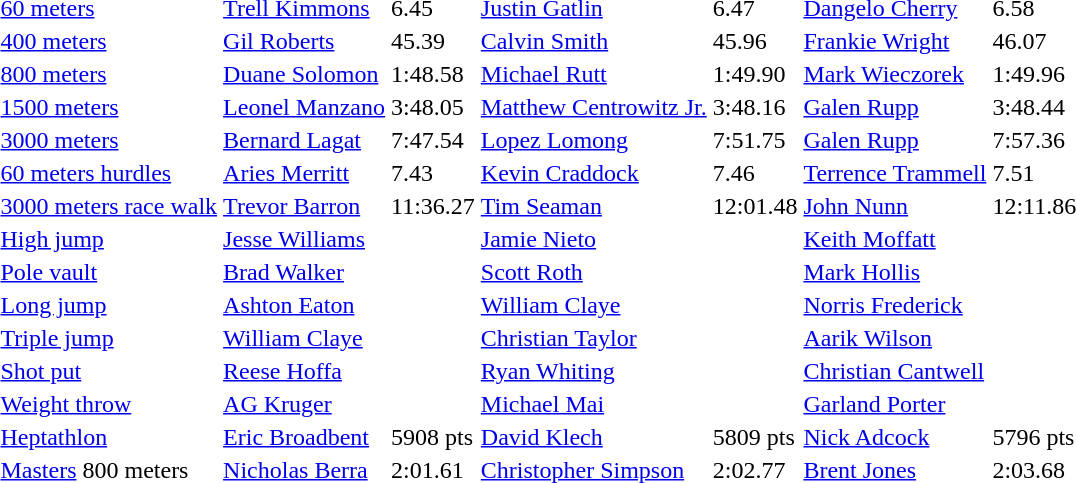<table>
<tr>
<td><a href='#'>60 meters</a></td>
<td><a href='#'>Trell Kimmons</a></td>
<td>6.45</td>
<td><a href='#'>Justin Gatlin</a></td>
<td>6.47</td>
<td><a href='#'>Dangelo Cherry</a></td>
<td>6.58</td>
</tr>
<tr>
<td><a href='#'>400 meters</a></td>
<td><a href='#'>Gil Roberts</a></td>
<td>45.39</td>
<td><a href='#'>Calvin Smith</a></td>
<td>45.96</td>
<td><a href='#'>Frankie Wright</a></td>
<td>46.07</td>
</tr>
<tr>
<td><a href='#'>800 meters</a></td>
<td><a href='#'>Duane Solomon</a></td>
<td>1:48.58</td>
<td><a href='#'>Michael Rutt</a></td>
<td>1:49.90</td>
<td><a href='#'>Mark Wieczorek</a></td>
<td>1:49.96</td>
</tr>
<tr>
<td><a href='#'>1500 meters</a></td>
<td><a href='#'>Leonel Manzano</a></td>
<td>3:48.05</td>
<td><a href='#'>Matthew Centrowitz Jr.</a></td>
<td>3:48.16</td>
<td><a href='#'>Galen Rupp</a></td>
<td>3:48.44</td>
</tr>
<tr>
<td><a href='#'>3000 meters</a></td>
<td><a href='#'>Bernard Lagat</a></td>
<td>7:47.54</td>
<td><a href='#'>Lopez Lomong</a></td>
<td>7:51.75</td>
<td><a href='#'>Galen Rupp</a></td>
<td>7:57.36</td>
</tr>
<tr>
<td><a href='#'>60 meters hurdles</a></td>
<td><a href='#'>Aries Merritt</a></td>
<td>7.43</td>
<td><a href='#'>Kevin Craddock</a></td>
<td>7.46</td>
<td><a href='#'>Terrence Trammell</a></td>
<td>7.51</td>
</tr>
<tr>
<td><a href='#'>3000 meters race walk</a></td>
<td><a href='#'>Trevor Barron</a></td>
<td>11:36.27 </td>
<td><a href='#'>Tim Seaman</a></td>
<td>12:01.48</td>
<td><a href='#'>John Nunn</a></td>
<td>12:11.86</td>
</tr>
<tr>
<td><a href='#'>High jump</a></td>
<td><a href='#'>Jesse Williams</a></td>
<td></td>
<td><a href='#'>Jamie Nieto</a></td>
<td></td>
<td><a href='#'>Keith Moffatt</a></td>
<td></td>
</tr>
<tr>
<td><a href='#'>Pole vault</a></td>
<td><a href='#'>Brad Walker</a></td>
<td></td>
<td><a href='#'>Scott Roth</a></td>
<td></td>
<td><a href='#'>Mark Hollis</a></td>
<td></td>
</tr>
<tr>
<td><a href='#'>Long jump</a></td>
<td><a href='#'>Ashton Eaton</a></td>
<td></td>
<td><a href='#'>William Claye</a></td>
<td></td>
<td><a href='#'>Norris Frederick</a></td>
<td></td>
</tr>
<tr>
<td><a href='#'>Triple jump</a></td>
<td><a href='#'>William Claye</a></td>
<td></td>
<td><a href='#'>Christian Taylor</a></td>
<td></td>
<td><a href='#'>Aarik Wilson</a></td>
<td></td>
</tr>
<tr>
<td><a href='#'>Shot put</a></td>
<td><a href='#'>Reese Hoffa</a></td>
<td></td>
<td><a href='#'>Ryan Whiting</a></td>
<td></td>
<td><a href='#'>Christian Cantwell</a></td>
<td></td>
</tr>
<tr>
<td><a href='#'>Weight throw</a></td>
<td><a href='#'>AG Kruger</a></td>
<td></td>
<td><a href='#'>Michael Mai</a></td>
<td></td>
<td><a href='#'>Garland Porter</a></td>
<td></td>
</tr>
<tr>
<td><a href='#'>Heptathlon</a></td>
<td><a href='#'>Eric Broadbent</a></td>
<td>5908 pts</td>
<td><a href='#'>David Klech</a></td>
<td>5809 pts</td>
<td><a href='#'>Nick Adcock</a></td>
<td>5796 pts</td>
</tr>
<tr>
<td><a href='#'>Masters</a> 800 meters</td>
<td><a href='#'>Nicholas Berra</a></td>
<td>2:01.61</td>
<td><a href='#'>Christopher Simpson</a></td>
<td>2:02.77</td>
<td><a href='#'>Brent Jones</a></td>
<td>2:03.68</td>
</tr>
</table>
